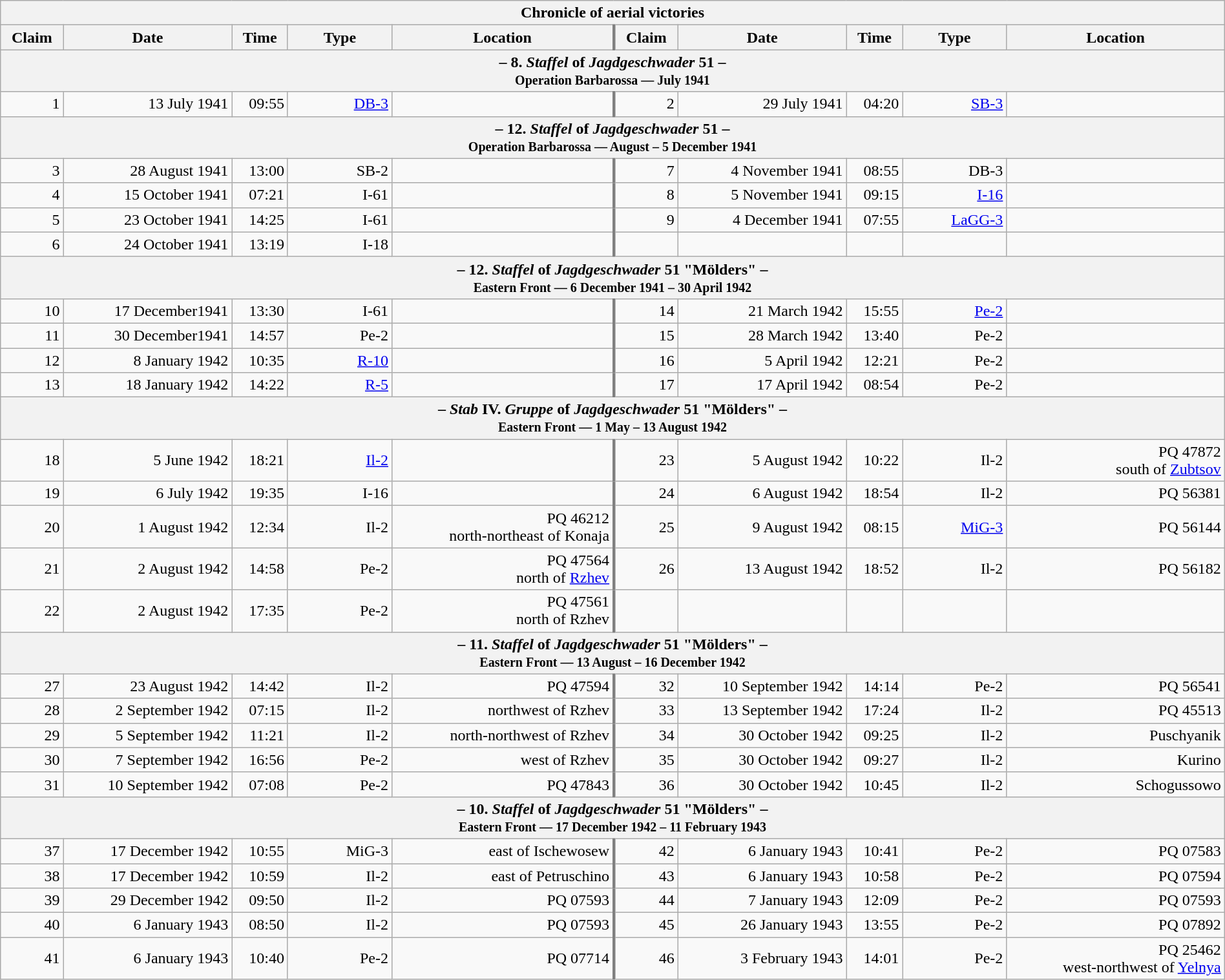<table class="wikitable plainrowheaders collapsible" style="margin-left: auto; margin-right: auto; border: none; text-align:right; width: 100%;">
<tr>
<th colspan="10">Chronicle of aerial victories</th>
</tr>
<tr>
<th scope="col">Claim</th>
<th scope="col">Date</th>
<th scope="col">Time</th>
<th scope="col" width="100px">Type</th>
<th scope="col">Location</th>
<th scope="col" style="border-left: 3px solid grey;">Claim</th>
<th scope="col">Date</th>
<th scope="col">Time</th>
<th scope="col" width="100px">Type</th>
<th scope="col">Location</th>
</tr>
<tr>
<th colspan="10">– 8. <em>Staffel</em> of <em>Jagdgeschwader</em> 51 –<br><small>Operation Barbarossa — July 1941</small></th>
</tr>
<tr>
<td>1</td>
<td>13 July 1941</td>
<td>09:55</td>
<td><a href='#'>DB-3</a></td>
<td></td>
<td style="border-left: 3px solid grey;">2</td>
<td>29 July 1941</td>
<td>04:20</td>
<td><a href='#'>SB-3</a></td>
<td></td>
</tr>
<tr>
<th colspan="10">– 12. <em>Staffel</em> of <em>Jagdgeschwader</em> 51 –<br><small>Operation Barbarossa — August – 5 December 1941</small></th>
</tr>
<tr>
<td>3</td>
<td>28 August 1941</td>
<td>13:00</td>
<td>SB-2</td>
<td></td>
<td style="border-left: 3px solid grey;">7</td>
<td>4 November 1941</td>
<td>08:55</td>
<td>DB-3</td>
<td></td>
</tr>
<tr>
<td>4</td>
<td>15 October 1941</td>
<td>07:21</td>
<td>I-61</td>
<td></td>
<td style="border-left: 3px solid grey;">8</td>
<td>5 November 1941</td>
<td>09:15</td>
<td><a href='#'>I-16</a></td>
<td></td>
</tr>
<tr>
<td>5</td>
<td>23 October 1941</td>
<td>14:25</td>
<td>I-61</td>
<td></td>
<td style="border-left: 3px solid grey;">9</td>
<td>4 December 1941</td>
<td>07:55</td>
<td><a href='#'>LaGG-3</a></td>
<td></td>
</tr>
<tr>
<td>6</td>
<td>24 October 1941</td>
<td>13:19</td>
<td>I-18</td>
<td></td>
<td style="border-left: 3px solid grey;"></td>
<td></td>
<td></td>
<td></td>
<td></td>
</tr>
<tr>
<th colspan="10">– 12. <em>Staffel</em> of <em>Jagdgeschwader</em> 51 "Mölders" –<br><small>Eastern Front — 6 December 1941 – 30 April 1942</small></th>
</tr>
<tr>
<td>10</td>
<td>17 December1941</td>
<td>13:30</td>
<td>I-61</td>
<td></td>
<td style="border-left: 3px solid grey;">14</td>
<td>21 March 1942</td>
<td>15:55</td>
<td><a href='#'>Pe-2</a></td>
<td></td>
</tr>
<tr>
<td>11</td>
<td>30 December1941</td>
<td>14:57</td>
<td>Pe-2</td>
<td></td>
<td style="border-left: 3px solid grey;">15</td>
<td>28 March 1942</td>
<td>13:40</td>
<td>Pe-2</td>
<td></td>
</tr>
<tr>
<td>12</td>
<td>8 January 1942</td>
<td>10:35</td>
<td><a href='#'>R-10</a></td>
<td></td>
<td style="border-left: 3px solid grey;">16</td>
<td>5 April 1942</td>
<td>12:21</td>
<td>Pe-2</td>
<td></td>
</tr>
<tr>
<td>13</td>
<td>18 January 1942</td>
<td>14:22</td>
<td><a href='#'>R-5</a></td>
<td></td>
<td style="border-left: 3px solid grey;">17</td>
<td>17 April 1942</td>
<td>08:54</td>
<td>Pe-2</td>
<td></td>
</tr>
<tr>
<th colspan="10">– <em>Stab</em> IV. <em>Gruppe</em> of <em>Jagdgeschwader</em> 51 "Mölders" –<br><small>Eastern Front — 1 May – 13 August 1942</small></th>
</tr>
<tr>
<td>18</td>
<td>5 June 1942</td>
<td>18:21</td>
<td><a href='#'>Il-2</a></td>
<td></td>
<td style="border-left: 3px solid grey;">23</td>
<td>5 August 1942</td>
<td>10:22</td>
<td>Il-2</td>
<td>PQ 47872<br> south of <a href='#'>Zubtsov</a></td>
</tr>
<tr>
<td>19</td>
<td>6 July 1942</td>
<td>19:35</td>
<td>I-16</td>
<td></td>
<td style="border-left: 3px solid grey;">24</td>
<td>6 August 1942</td>
<td>18:54</td>
<td>Il-2</td>
<td>PQ 56381</td>
</tr>
<tr>
<td>20</td>
<td>1 August 1942</td>
<td>12:34</td>
<td>Il-2</td>
<td>PQ 46212<br> north-northeast of Konaja</td>
<td style="border-left: 3px solid grey;">25</td>
<td>9 August 1942</td>
<td>08:15</td>
<td><a href='#'>MiG-3</a></td>
<td>PQ 56144</td>
</tr>
<tr>
<td>21</td>
<td>2 August 1942</td>
<td>14:58</td>
<td>Pe-2</td>
<td>PQ 47564<br> north of <a href='#'>Rzhev</a></td>
<td style="border-left: 3px solid grey;">26</td>
<td>13 August 1942</td>
<td>18:52</td>
<td>Il-2</td>
<td>PQ 56182</td>
</tr>
<tr>
<td>22</td>
<td>2 August 1942</td>
<td>17:35</td>
<td>Pe-2</td>
<td>PQ 47561<br> north of Rzhev</td>
<td style="border-left: 3px solid grey;"></td>
<td></td>
<td></td>
<td></td>
<td></td>
</tr>
<tr>
<th colspan="10">– 11. <em>Staffel</em> of <em>Jagdgeschwader</em> 51 "Mölders" –<br><small>Eastern Front — 13 August – 16 December 1942</small></th>
</tr>
<tr>
<td>27</td>
<td>23 August 1942</td>
<td>14:42</td>
<td>Il-2</td>
<td>PQ 47594</td>
<td style="border-left: 3px solid grey;">32</td>
<td>10 September 1942</td>
<td>14:14</td>
<td>Pe-2</td>
<td>PQ 56541</td>
</tr>
<tr>
<td>28</td>
<td>2 September 1942</td>
<td>07:15</td>
<td>Il-2</td>
<td>northwest of Rzhev</td>
<td style="border-left: 3px solid grey;">33</td>
<td>13 September 1942</td>
<td>17:24</td>
<td>Il-2</td>
<td>PQ 45513</td>
</tr>
<tr>
<td>29</td>
<td>5 September 1942</td>
<td>11:21</td>
<td>Il-2</td>
<td>north-northwest of Rzhev</td>
<td style="border-left: 3px solid grey;">34</td>
<td>30 October 1942</td>
<td>09:25</td>
<td>Il-2</td>
<td>Puschyanik</td>
</tr>
<tr>
<td>30</td>
<td>7 September 1942</td>
<td>16:56</td>
<td>Pe-2</td>
<td>west of Rzhev</td>
<td style="border-left: 3px solid grey;">35</td>
<td>30 October 1942</td>
<td>09:27</td>
<td>Il-2</td>
<td>Kurino</td>
</tr>
<tr>
<td>31</td>
<td>10 September 1942</td>
<td>07:08</td>
<td>Pe-2</td>
<td>PQ 47843</td>
<td style="border-left: 3px solid grey;">36</td>
<td>30 October 1942</td>
<td>10:45</td>
<td>Il-2</td>
<td>Schogussowo</td>
</tr>
<tr>
<th colspan="10">– 10. <em>Staffel</em> of <em>Jagdgeschwader</em> 51 "Mölders" –<br><small>Eastern Front — 17 December 1942 – 11 February 1943</small></th>
</tr>
<tr>
<td>37</td>
<td>17 December 1942</td>
<td>10:55</td>
<td>MiG-3</td>
<td> east of Ischewosew</td>
<td style="border-left: 3px solid grey;">42</td>
<td>6 January 1943</td>
<td>10:41</td>
<td>Pe-2</td>
<td>PQ 07583</td>
</tr>
<tr>
<td>38</td>
<td>17 December 1942</td>
<td>10:59</td>
<td>Il-2</td>
<td> east of Petruschino</td>
<td style="border-left: 3px solid grey;">43</td>
<td>6 January 1943</td>
<td>10:58</td>
<td>Pe-2</td>
<td>PQ 07594</td>
</tr>
<tr>
<td>39</td>
<td>29 December 1942</td>
<td>09:50</td>
<td>Il-2</td>
<td>PQ 07593</td>
<td style="border-left: 3px solid grey;">44</td>
<td>7 January 1943</td>
<td>12:09</td>
<td>Pe-2</td>
<td>PQ 07593</td>
</tr>
<tr>
<td>40</td>
<td>6 January 1943</td>
<td>08:50</td>
<td>Il-2</td>
<td>PQ 07593</td>
<td style="border-left: 3px solid grey;">45</td>
<td>26 January 1943</td>
<td>13:55</td>
<td>Pe-2</td>
<td>PQ 07892</td>
</tr>
<tr>
<td>41</td>
<td>6 January 1943</td>
<td>10:40</td>
<td>Pe-2</td>
<td>PQ 07714</td>
<td style="border-left: 3px solid grey;">46</td>
<td>3 February 1943</td>
<td>14:01</td>
<td>Pe-2</td>
<td>PQ 25462<br> west-northwest of <a href='#'>Yelnya</a></td>
</tr>
</table>
